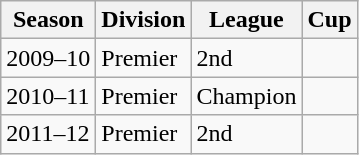<table class="wikitable">
<tr>
<th>Season</th>
<th>Division</th>
<th>League</th>
<th>Cup</th>
</tr>
<tr>
<td>2009–10</td>
<td>Premier</td>
<td>2nd</td>
<td></td>
</tr>
<tr>
<td>2010–11</td>
<td>Premier</td>
<td>Champion</td>
<td></td>
</tr>
<tr>
<td>2011–12</td>
<td>Premier</td>
<td>2nd</td>
<td></td>
</tr>
</table>
